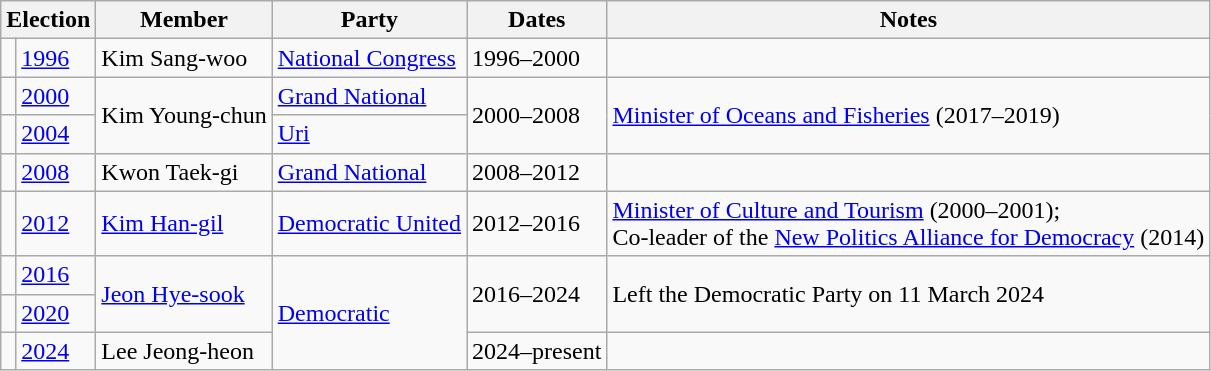<table class="wikitable">
<tr>
<th colspan="2">Election</th>
<th>Member</th>
<th>Party</th>
<th>Dates</th>
<th>Notes</th>
</tr>
<tr>
<td bgcolor=></td>
<td><a href='#'>1996</a></td>
<td>Kim Sang-woo</td>
<td><a href='#'>National Congress</a></td>
<td>1996–2000</td>
<td></td>
</tr>
<tr>
<td bgcolor=></td>
<td><a href='#'>2000</a></td>
<td rowspan="2">Kim Young-chun</td>
<td><a href='#'>Grand National</a></td>
<td rowspan="2">2000–2008</td>
<td rowspan="2"><a href='#'>Minister of Oceans and Fisheries</a> (2017–2019)</td>
</tr>
<tr>
<td bgcolor=></td>
<td><a href='#'>2004</a></td>
<td><a href='#'>Uri</a></td>
</tr>
<tr>
<td bgcolor=></td>
<td><a href='#'>2008</a></td>
<td>Kwon Taek-gi</td>
<td><a href='#'>Grand National</a></td>
<td>2008–2012</td>
<td></td>
</tr>
<tr>
<td bgcolor=></td>
<td><a href='#'>2012</a></td>
<td><a href='#'>Kim Han-gil</a></td>
<td><a href='#'>Democratic United</a></td>
<td>2012–2016</td>
<td><a href='#'>Minister of Culture and Tourism</a> (2000–2001);<br>Co-leader of the <a href='#'>New Politics Alliance for Democracy</a> (2014)</td>
</tr>
<tr>
<td bgcolor=></td>
<td><a href='#'>2016</a></td>
<td rowspan="2"><a href='#'>Jeon Hye-sook</a></td>
<td rowspan="3"><a href='#'>Democratic</a></td>
<td rowspan="2">2016–2024</td>
<td rowspan="2">Left the Democratic Party on 11 March 2024</td>
</tr>
<tr>
<td bgcolor=></td>
<td><a href='#'>2020</a></td>
</tr>
<tr>
<td bgcolor=></td>
<td><a href='#'>2024</a></td>
<td>Lee Jeong-heon</td>
<td>2024–present</td>
<td></td>
</tr>
</table>
